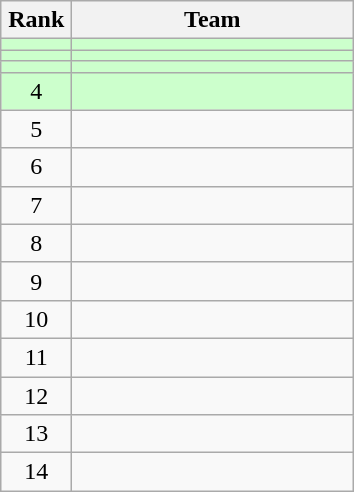<table class="wikitable" style="text-align: center;">
<tr>
<th width=40>Rank</th>
<th width=180>Team</th>
</tr>
<tr bgcolor=#CCFFCC>
<td></td>
<td align="left"></td>
</tr>
<tr bgcolor=#CCFFCC>
<td></td>
<td align="left"></td>
</tr>
<tr bgcolor=#CCFFCC>
<td></td>
<td align="left"></td>
</tr>
<tr bgcolor=#CCFFCC>
<td>4</td>
<td align="left"></td>
</tr>
<tr>
<td>5</td>
<td align="left"></td>
</tr>
<tr>
<td>6</td>
<td align="left"></td>
</tr>
<tr>
<td>7</td>
<td align="left"></td>
</tr>
<tr>
<td>8</td>
<td align="left"></td>
</tr>
<tr>
<td>9</td>
<td align="left"></td>
</tr>
<tr>
<td>10</td>
<td align="left"></td>
</tr>
<tr>
<td>11</td>
<td align="left"></td>
</tr>
<tr>
<td>12</td>
<td align="left"></td>
</tr>
<tr>
<td>13</td>
<td align="left"></td>
</tr>
<tr>
<td>14</td>
<td align="left"></td>
</tr>
</table>
